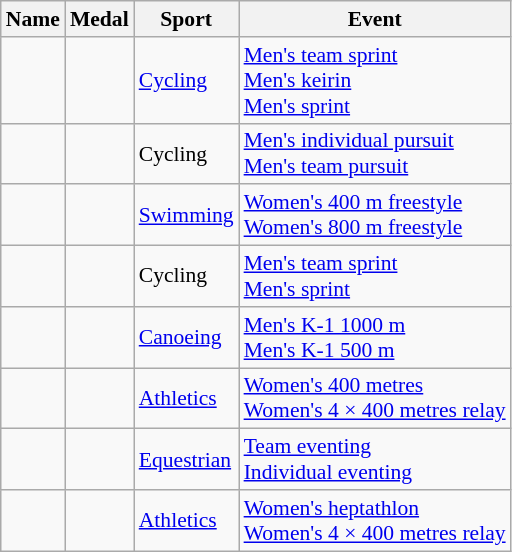<table class="wikitable sortable" style="font-size:90%">
<tr>
<th>Name</th>
<th>Medal</th>
<th>Sport</th>
<th>Event</th>
</tr>
<tr>
<td></td>
<td><br><br></td>
<td><a href='#'>Cycling</a></td>
<td><a href='#'>Men's team sprint</a><br><a href='#'>Men's keirin</a><br><a href='#'>Men's sprint</a></td>
</tr>
<tr>
<td></td>
<td><br></td>
<td>Cycling</td>
<td><a href='#'>Men's individual pursuit</a><br><a href='#'>Men's team pursuit</a></td>
</tr>
<tr>
<td></td>
<td><br></td>
<td><a href='#'>Swimming</a></td>
<td><a href='#'>Women's 400 m freestyle</a><br><a href='#'>Women's 800 m freestyle</a></td>
</tr>
<tr>
<td></td>
<td><br></td>
<td>Cycling</td>
<td><a href='#'>Men's team sprint</a><br><a href='#'>Men's sprint</a></td>
</tr>
<tr>
<td></td>
<td><br></td>
<td><a href='#'>Canoeing</a></td>
<td><a href='#'>Men's K-1 1000 m</a><br><a href='#'>Men's K-1 500 m</a></td>
</tr>
<tr>
<td></td>
<td><br></td>
<td><a href='#'>Athletics</a></td>
<td><a href='#'>Women's 400 metres</a><br><a href='#'>Women's 4 × 400 metres relay</a></td>
</tr>
<tr>
<td></td>
<td><br></td>
<td><a href='#'>Equestrian</a></td>
<td><a href='#'>Team eventing</a><br><a href='#'>Individual eventing</a></td>
</tr>
<tr>
<td></td>
<td><br></td>
<td><a href='#'>Athletics</a></td>
<td><a href='#'>Women's heptathlon</a><br><a href='#'>Women's 4 × 400 metres relay</a></td>
</tr>
</table>
